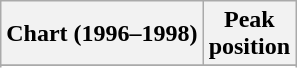<table class="wikitable sortable plainrowheaders" style="text-align:center">
<tr>
<th scope="col">Chart (1996–1998)</th>
<th scope="col">Peak<br>position</th>
</tr>
<tr>
</tr>
<tr>
</tr>
<tr>
</tr>
<tr>
</tr>
<tr>
</tr>
<tr>
</tr>
<tr>
</tr>
<tr>
</tr>
</table>
